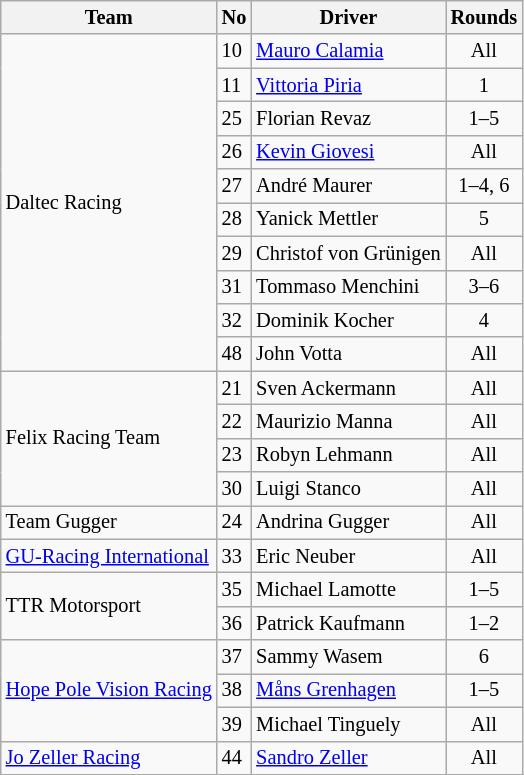<table class="wikitable" style="font-size: 85%;">
<tr>
<th>Team</th>
<th>No</th>
<th>Driver</th>
<th>Rounds</th>
</tr>
<tr>
<td rowspan=10> Daltec Racing</td>
<td>10</td>
<td> <a href='#'>Mauro Calamia</a></td>
<td align=center>All</td>
</tr>
<tr>
<td>11</td>
<td> <a href='#'>Vittoria Piria</a></td>
<td align=center>1</td>
</tr>
<tr>
<td>25</td>
<td> Florian Revaz</td>
<td align=center>1–5</td>
</tr>
<tr>
<td>26</td>
<td> <a href='#'>Kevin Giovesi</a></td>
<td align=center>All</td>
</tr>
<tr>
<td>27</td>
<td> André Maurer</td>
<td align=center>1–4, 6</td>
</tr>
<tr>
<td>28</td>
<td> Yanick Mettler</td>
<td align=center>5</td>
</tr>
<tr>
<td>29</td>
<td> Christof von Grünigen</td>
<td align=center>All</td>
</tr>
<tr>
<td>31</td>
<td> Tommaso Menchini</td>
<td align=center>3–6</td>
</tr>
<tr>
<td>32</td>
<td> Dominik Kocher</td>
<td align=center>4</td>
</tr>
<tr>
<td>48</td>
<td> John Votta</td>
<td align=center>All</td>
</tr>
<tr>
<td rowspan=4> Felix Racing Team</td>
<td>21</td>
<td> Sven Ackermann</td>
<td align=center>All</td>
</tr>
<tr>
<td>22</td>
<td> Maurizio Manna</td>
<td align=center>All</td>
</tr>
<tr>
<td>23</td>
<td> Robyn Lehmann</td>
<td align=center>All</td>
</tr>
<tr>
<td>30</td>
<td> Luigi Stanco</td>
<td align=center>All</td>
</tr>
<tr>
<td> Team Gugger</td>
<td>24</td>
<td> Andrina Gugger</td>
<td align=center>All</td>
</tr>
<tr>
<td> <a href='#'>GU-Racing International</a></td>
<td>33</td>
<td> Eric Neuber</td>
<td align=center>All</td>
</tr>
<tr>
<td rowspan=2> TTR Motorsport</td>
<td>35</td>
<td> Michael Lamotte</td>
<td align=center>1–5</td>
</tr>
<tr>
<td>36</td>
<td> Patrick Kaufmann</td>
<td align=center>1–2</td>
</tr>
<tr>
<td rowspan=3> <a href='#'>Hope Pole Vision Racing</a></td>
<td>37</td>
<td> Sammy Wasem</td>
<td align=center>6</td>
</tr>
<tr>
<td>38</td>
<td> <a href='#'>Måns Grenhagen</a></td>
<td align=center>1–5</td>
</tr>
<tr>
<td>39</td>
<td> Michael Tinguely</td>
<td align=center>All</td>
</tr>
<tr>
<td> <a href='#'>Jo Zeller Racing</a></td>
<td>44</td>
<td> <a href='#'>Sandro Zeller</a></td>
<td align=center>All</td>
</tr>
</table>
